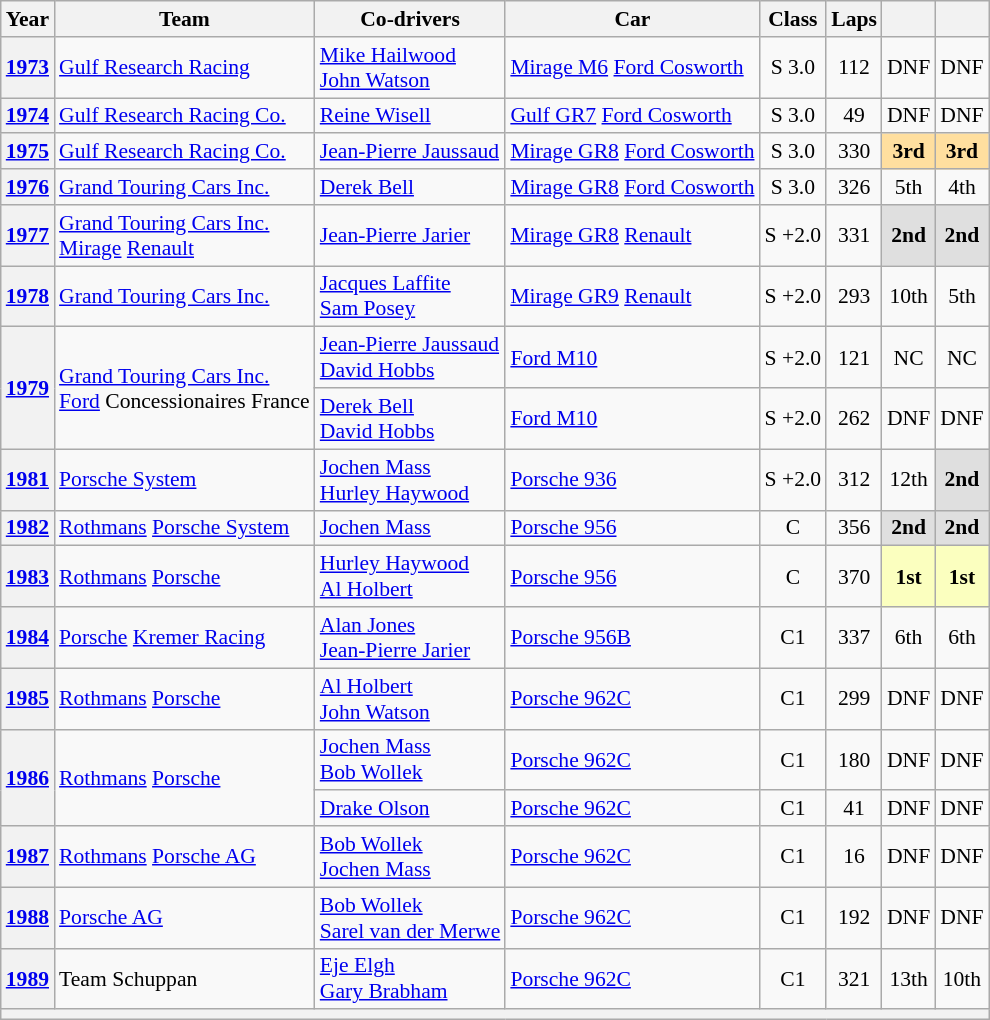<table class="wikitable" style="text-align:center; font-size:90%">
<tr>
<th>Year</th>
<th>Team</th>
<th>Co-drivers</th>
<th>Car</th>
<th>Class</th>
<th>Laps</th>
<th></th>
<th></th>
</tr>
<tr>
<th><a href='#'>1973</a></th>
<td align="left"> <a href='#'>Gulf Research Racing</a></td>
<td align="left"> <a href='#'>Mike Hailwood</a><br> <a href='#'>John Watson</a></td>
<td align="left"><a href='#'>Mirage M6</a> <a href='#'>Ford Cosworth</a></td>
<td>S 3.0</td>
<td>112</td>
<td>DNF</td>
<td>DNF</td>
</tr>
<tr>
<th><a href='#'>1974</a></th>
<td align="left"> <a href='#'>Gulf Research Racing Co.</a></td>
<td align="left"> <a href='#'>Reine Wisell</a></td>
<td align="left"><a href='#'>Gulf GR7</a> <a href='#'>Ford Cosworth</a></td>
<td>S 3.0</td>
<td>49</td>
<td>DNF</td>
<td>DNF</td>
</tr>
<tr>
<th><a href='#'>1975</a></th>
<td align="left"> <a href='#'>Gulf Research Racing Co.</a></td>
<td align="left"> <a href='#'>Jean-Pierre Jaussaud</a></td>
<td align="left"><a href='#'>Mirage GR8</a> <a href='#'>Ford Cosworth</a></td>
<td>S 3.0</td>
<td>330</td>
<td style="background:#ffdf9f;"><strong>3rd</strong></td>
<td style="background:#ffdf9f;"><strong>3rd</strong></td>
</tr>
<tr>
<th><a href='#'>1976</a></th>
<td align="left"> <a href='#'>Grand Touring Cars Inc.</a></td>
<td align="left"> <a href='#'>Derek Bell</a></td>
<td align="left"><a href='#'>Mirage GR8</a> <a href='#'>Ford Cosworth</a></td>
<td>S 3.0</td>
<td>326</td>
<td>5th</td>
<td>4th</td>
</tr>
<tr>
<th><a href='#'>1977</a></th>
<td align="left"> <a href='#'>Grand Touring Cars Inc.</a><br> <a href='#'>Mirage</a> <a href='#'>Renault</a></td>
<td align="left"> <a href='#'>Jean-Pierre Jarier</a></td>
<td align="left"><a href='#'>Mirage GR8</a> <a href='#'>Renault</a></td>
<td>S +2.0</td>
<td>331</td>
<td style="background:#dfdfdf;"><strong>2nd</strong></td>
<td style="background:#dfdfdf;"><strong>2nd</strong></td>
</tr>
<tr>
<th><a href='#'>1978</a></th>
<td align="left"> <a href='#'>Grand Touring Cars Inc.</a></td>
<td align="left"> <a href='#'>Jacques Laffite</a><br> <a href='#'>Sam Posey</a></td>
<td align="left"><a href='#'>Mirage GR9</a> <a href='#'>Renault</a></td>
<td>S +2.0</td>
<td>293</td>
<td>10th</td>
<td>5th</td>
</tr>
<tr>
<th rowspan=2><a href='#'>1979</a></th>
<td align="left" rowspan=2> <a href='#'>Grand Touring Cars Inc.</a><br> <a href='#'>Ford</a> Concessionaires France</td>
<td align="left"> <a href='#'>Jean-Pierre Jaussaud</a><br> <a href='#'>David Hobbs</a></td>
<td align="left"><a href='#'>Ford M10</a></td>
<td>S +2.0</td>
<td>121</td>
<td>NC</td>
<td>NC</td>
</tr>
<tr>
<td align="left"> <a href='#'>Derek Bell</a><br> <a href='#'>David Hobbs</a></td>
<td align="left"><a href='#'>Ford M10</a></td>
<td>S +2.0</td>
<td>262</td>
<td>DNF</td>
<td>DNF</td>
</tr>
<tr>
<th><a href='#'>1981</a></th>
<td align="left"> <a href='#'>Porsche System</a></td>
<td align="left"> <a href='#'>Jochen Mass</a><br> <a href='#'>Hurley Haywood</a></td>
<td align="left"><a href='#'>Porsche 936</a></td>
<td>S +2.0</td>
<td>312</td>
<td>12th</td>
<td style="background:#dfdfdf;"><strong>2nd</strong></td>
</tr>
<tr>
<th><a href='#'>1982</a></th>
<td align="left"> <a href='#'>Rothmans</a> <a href='#'>Porsche System</a></td>
<td align="left"> <a href='#'>Jochen Mass</a></td>
<td align="left"><a href='#'>Porsche 956</a></td>
<td>C</td>
<td>356</td>
<td style="background:#dfdfdf;"><strong>2nd</strong></td>
<td style="background:#dfdfdf;"><strong>2nd</strong></td>
</tr>
<tr>
<th><a href='#'>1983</a></th>
<td align="left"> <a href='#'>Rothmans</a> <a href='#'>Porsche</a></td>
<td align="left"> <a href='#'>Hurley Haywood</a><br> <a href='#'>Al Holbert</a></td>
<td align="left"><a href='#'>Porsche 956</a></td>
<td>C</td>
<td>370</td>
<td style="background:#fbffbf;"><strong>1st</strong></td>
<td style="background:#fbffbf;"><strong>1st</strong></td>
</tr>
<tr>
<th><a href='#'>1984</a></th>
<td align="left"> <a href='#'>Porsche</a> <a href='#'>Kremer Racing</a></td>
<td align="left"> <a href='#'>Alan Jones</a><br> <a href='#'>Jean-Pierre Jarier</a></td>
<td align="left"><a href='#'>Porsche 956B</a></td>
<td>C1</td>
<td>337</td>
<td>6th</td>
<td>6th</td>
</tr>
<tr>
<th><a href='#'>1985</a></th>
<td align="left"> <a href='#'>Rothmans</a> <a href='#'>Porsche</a></td>
<td align="left"> <a href='#'>Al Holbert</a><br> <a href='#'>John Watson</a></td>
<td align="left"><a href='#'>Porsche 962C</a></td>
<td>C1</td>
<td>299</td>
<td>DNF</td>
<td>DNF</td>
</tr>
<tr>
<th rowspan=2><a href='#'>1986</a></th>
<td align="left" rowspan=2> <a href='#'>Rothmans</a> <a href='#'>Porsche</a></td>
<td align="left"> <a href='#'>Jochen Mass</a><br> <a href='#'>Bob Wollek</a></td>
<td align="left"><a href='#'>Porsche 962C</a></td>
<td>C1</td>
<td>180</td>
<td>DNF</td>
<td>DNF</td>
</tr>
<tr>
<td align="left"> <a href='#'>Drake Olson</a></td>
<td align="left"><a href='#'>Porsche 962C</a></td>
<td>C1</td>
<td>41</td>
<td>DNF</td>
<td>DNF</td>
</tr>
<tr>
<th><a href='#'>1987</a></th>
<td align="left"> <a href='#'>Rothmans</a> <a href='#'>Porsche AG</a></td>
<td align="left"> <a href='#'>Bob Wollek</a><br> <a href='#'>Jochen Mass</a></td>
<td align="left"><a href='#'>Porsche 962C</a></td>
<td>C1</td>
<td>16</td>
<td>DNF</td>
<td>DNF</td>
</tr>
<tr>
<th><a href='#'>1988</a></th>
<td align="left"> <a href='#'>Porsche AG</a></td>
<td align="left"> <a href='#'>Bob Wollek</a><br> <a href='#'>Sarel van der Merwe</a></td>
<td align="left"><a href='#'>Porsche 962C</a></td>
<td>C1</td>
<td>192</td>
<td>DNF</td>
<td>DNF</td>
</tr>
<tr>
<th><a href='#'>1989</a></th>
<td align="left"> Team Schuppan</td>
<td align="left"> <a href='#'>Eje Elgh</a><br> <a href='#'>Gary Brabham</a></td>
<td align="left"><a href='#'>Porsche 962C</a></td>
<td>C1</td>
<td>321</td>
<td>13th</td>
<td>10th</td>
</tr>
<tr>
<th colspan="8"></th>
</tr>
</table>
